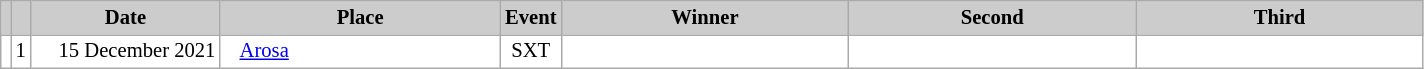<table class="wikitable plainrowheaders" style="background:#fff; font-size:86%; line-height:16px; border:grey solid 1px; border-collapse:collapse;">
<tr>
<th scope="col" style="background:#ccc; width=20 px;"></th>
<th scope="col" style="background:#ccc; width=30 px;"></th>
<th scope="col" style="background:#ccc; width:120px;">Date</th>
<th scope="col" style="background:#ccc; width:180px;">Place</th>
<th scope="col" style="background:#ccc; width:15px;">Event</th>
<th scope="col" style="background:#ccc; width:185px;">Winner</th>
<th scope="col" style="background:#ccc; width:185px;">Second</th>
<th scope="col" style="background:#ccc; width:185px;">Third</th>
</tr>
<tr>
<td align="center"></td>
<td align="center">1</td>
<td align="right">15 December 2021</td>
<td>   <a href='#'>Arosa</a></td>
<td align="center">SXT</td>
<td></td>
<td></td>
<td></td>
</tr>
</table>
